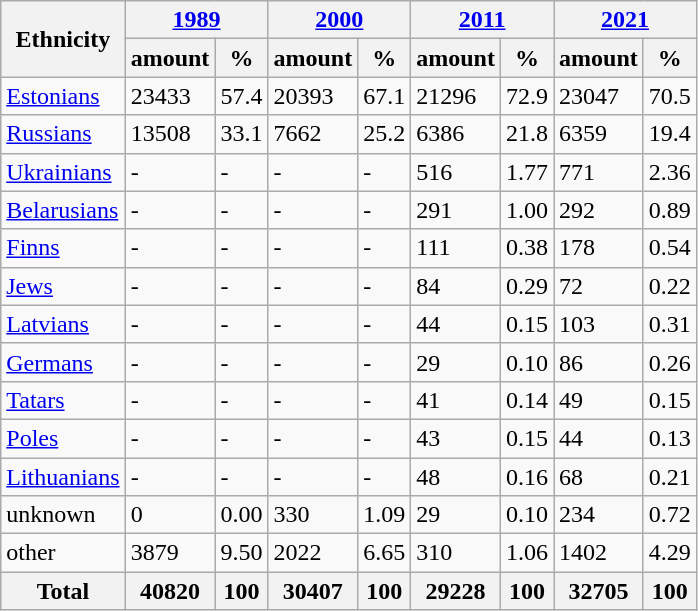<table class="wikitable sortable mw-collapsible">
<tr>
<th rowspan="2">Ethnicity</th>
<th colspan="2"><a href='#'>1989</a></th>
<th colspan="2"><a href='#'>2000</a></th>
<th colspan="2"><a href='#'>2011</a></th>
<th colspan="2"><a href='#'>2021</a></th>
</tr>
<tr>
<th>amount</th>
<th>%</th>
<th>amount</th>
<th>%</th>
<th>amount</th>
<th>%</th>
<th>amount</th>
<th>%</th>
</tr>
<tr>
<td><a href='#'>Estonians</a></td>
<td>23433</td>
<td>57.4</td>
<td>20393</td>
<td>67.1</td>
<td>21296</td>
<td>72.9</td>
<td>23047</td>
<td>70.5</td>
</tr>
<tr>
<td><a href='#'>Russians</a></td>
<td>13508</td>
<td>33.1</td>
<td>7662</td>
<td>25.2</td>
<td>6386</td>
<td>21.8</td>
<td>6359</td>
<td>19.4</td>
</tr>
<tr>
<td><a href='#'>Ukrainians</a></td>
<td>-</td>
<td>-</td>
<td>-</td>
<td>-</td>
<td>516</td>
<td>1.77</td>
<td>771</td>
<td>2.36</td>
</tr>
<tr>
<td><a href='#'>Belarusians</a></td>
<td>-</td>
<td>-</td>
<td>-</td>
<td>-</td>
<td>291</td>
<td>1.00</td>
<td>292</td>
<td>0.89</td>
</tr>
<tr>
<td><a href='#'>Finns</a></td>
<td>-</td>
<td>-</td>
<td>-</td>
<td>-</td>
<td>111</td>
<td>0.38</td>
<td>178</td>
<td>0.54</td>
</tr>
<tr>
<td><a href='#'>Jews</a></td>
<td>-</td>
<td>-</td>
<td>-</td>
<td>-</td>
<td>84</td>
<td>0.29</td>
<td>72</td>
<td>0.22</td>
</tr>
<tr>
<td><a href='#'>Latvians</a></td>
<td>-</td>
<td>-</td>
<td>-</td>
<td>-</td>
<td>44</td>
<td>0.15</td>
<td>103</td>
<td>0.31</td>
</tr>
<tr>
<td><a href='#'>Germans</a></td>
<td>-</td>
<td>-</td>
<td>-</td>
<td>-</td>
<td>29</td>
<td>0.10</td>
<td>86</td>
<td>0.26</td>
</tr>
<tr>
<td><a href='#'>Tatars</a></td>
<td>-</td>
<td>-</td>
<td>-</td>
<td>-</td>
<td>41</td>
<td>0.14</td>
<td>49</td>
<td>0.15</td>
</tr>
<tr>
<td><a href='#'>Poles</a></td>
<td>-</td>
<td>-</td>
<td>-</td>
<td>-</td>
<td>43</td>
<td>0.15</td>
<td>44</td>
<td>0.13</td>
</tr>
<tr>
<td><a href='#'>Lithuanians</a></td>
<td>-</td>
<td>-</td>
<td>-</td>
<td>-</td>
<td>48</td>
<td>0.16</td>
<td>68</td>
<td>0.21</td>
</tr>
<tr>
<td>unknown</td>
<td>0</td>
<td>0.00</td>
<td>330</td>
<td>1.09</td>
<td>29</td>
<td>0.10</td>
<td>234</td>
<td>0.72</td>
</tr>
<tr>
<td>other</td>
<td>3879</td>
<td>9.50</td>
<td>2022</td>
<td>6.65</td>
<td>310</td>
<td>1.06</td>
<td>1402</td>
<td>4.29</td>
</tr>
<tr>
<th>Total</th>
<th>40820</th>
<th>100</th>
<th>30407</th>
<th>100</th>
<th>29228</th>
<th>100</th>
<th>32705</th>
<th>100</th>
</tr>
</table>
